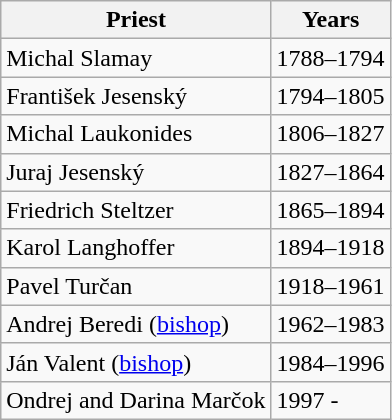<table class="wikitable sortable">
<tr>
<th>Priest</th>
<th>Years</th>
</tr>
<tr>
<td>Michal Slamay</td>
<td>1788–1794</td>
</tr>
<tr>
<td>František Jesenský</td>
<td>1794–1805</td>
</tr>
<tr>
<td>Michal Laukonides</td>
<td>1806–1827</td>
</tr>
<tr>
<td>Juraj Jesenský</td>
<td>1827–1864</td>
</tr>
<tr>
<td>Friedrich Steltzer</td>
<td>1865–1894</td>
</tr>
<tr>
<td>Karol Langhoffer</td>
<td>1894–1918</td>
</tr>
<tr>
<td>Pavel Turčan</td>
<td>1918–1961</td>
</tr>
<tr>
<td>Andrej Beredi (<a href='#'>bishop</a>)</td>
<td>1962–1983</td>
</tr>
<tr>
<td>Ján Valent (<a href='#'>bishop</a>)</td>
<td>1984–1996</td>
</tr>
<tr>
<td>Ondrej and Darina Marčok</td>
<td>1997 -</td>
</tr>
</table>
